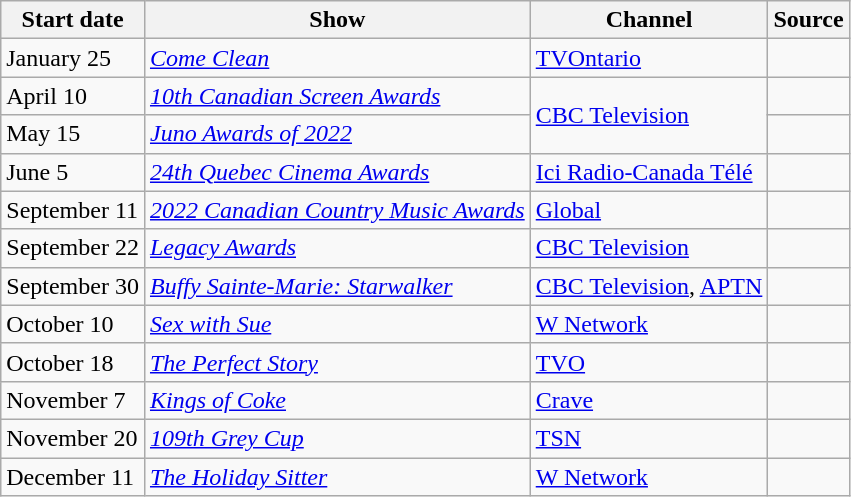<table class="wikitable">
<tr>
<th>Start date</th>
<th>Show</th>
<th>Channel</th>
<th>Source</th>
</tr>
<tr>
<td>January 25</td>
<td><em><a href='#'>Come Clean</a></em></td>
<td><a href='#'>TVOntario</a></td>
<td></td>
</tr>
<tr>
<td>April 10</td>
<td><em><a href='#'>10th Canadian Screen Awards</a></em></td>
<td rowspan=2><a href='#'>CBC Television</a></td>
<td></td>
</tr>
<tr>
<td>May 15</td>
<td><em><a href='#'>Juno Awards of 2022</a></em></td>
<td></td>
</tr>
<tr>
<td>June 5</td>
<td><em><a href='#'>24th Quebec Cinema Awards</a></em></td>
<td><a href='#'>Ici Radio-Canada Télé</a></td>
<td></td>
</tr>
<tr>
<td>September 11</td>
<td><em><a href='#'>2022 Canadian Country Music Awards</a></em></td>
<td><a href='#'>Global</a></td>
<td></td>
</tr>
<tr>
<td>September 22</td>
<td><em><a href='#'>Legacy Awards</a></em></td>
<td><a href='#'>CBC Television</a></td>
<td></td>
</tr>
<tr>
<td>September 30</td>
<td><em><a href='#'>Buffy Sainte-Marie: Starwalker</a></em></td>
<td><a href='#'>CBC Television</a>, <a href='#'>APTN</a></td>
<td></td>
</tr>
<tr>
<td>October 10</td>
<td><em><a href='#'>Sex with Sue</a></em></td>
<td><a href='#'>W Network</a></td>
<td></td>
</tr>
<tr>
<td>October 18</td>
<td><em><a href='#'>The Perfect Story</a></em></td>
<td><a href='#'>TVO</a></td>
<td></td>
</tr>
<tr>
<td>November 7</td>
<td><em><a href='#'>Kings of Coke</a></em></td>
<td><a href='#'>Crave</a></td>
<td></td>
</tr>
<tr>
<td>November 20</td>
<td><em><a href='#'>109th Grey Cup</a></em></td>
<td><a href='#'>TSN</a></td>
<td></td>
</tr>
<tr>
<td>December 11</td>
<td><em><a href='#'>The Holiday Sitter</a></em></td>
<td><a href='#'>W Network</a></td>
<td></td>
</tr>
</table>
